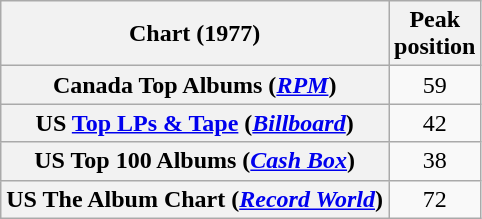<table class="wikitable sortable plainrowheaders" style="text-align:center">
<tr>
<th scope="col">Chart (1977)</th>
<th scope="col">Peak<br>position</th>
</tr>
<tr>
<th scope="row">Canada Top Albums (<em><a href='#'>RPM</a></em>)</th>
<td>59</td>
</tr>
<tr>
<th scope="row">US <a href='#'>Top LPs & Tape</a> (<em><a href='#'>Billboard</a></em>)</th>
<td>42</td>
</tr>
<tr>
<th scope="row">US Top 100 Albums (<em><a href='#'>Cash Box</a></em>)</th>
<td>38</td>
</tr>
<tr>
<th scope="row">US The Album Chart (<em><a href='#'>Record World</a></em>)</th>
<td>72</td>
</tr>
</table>
